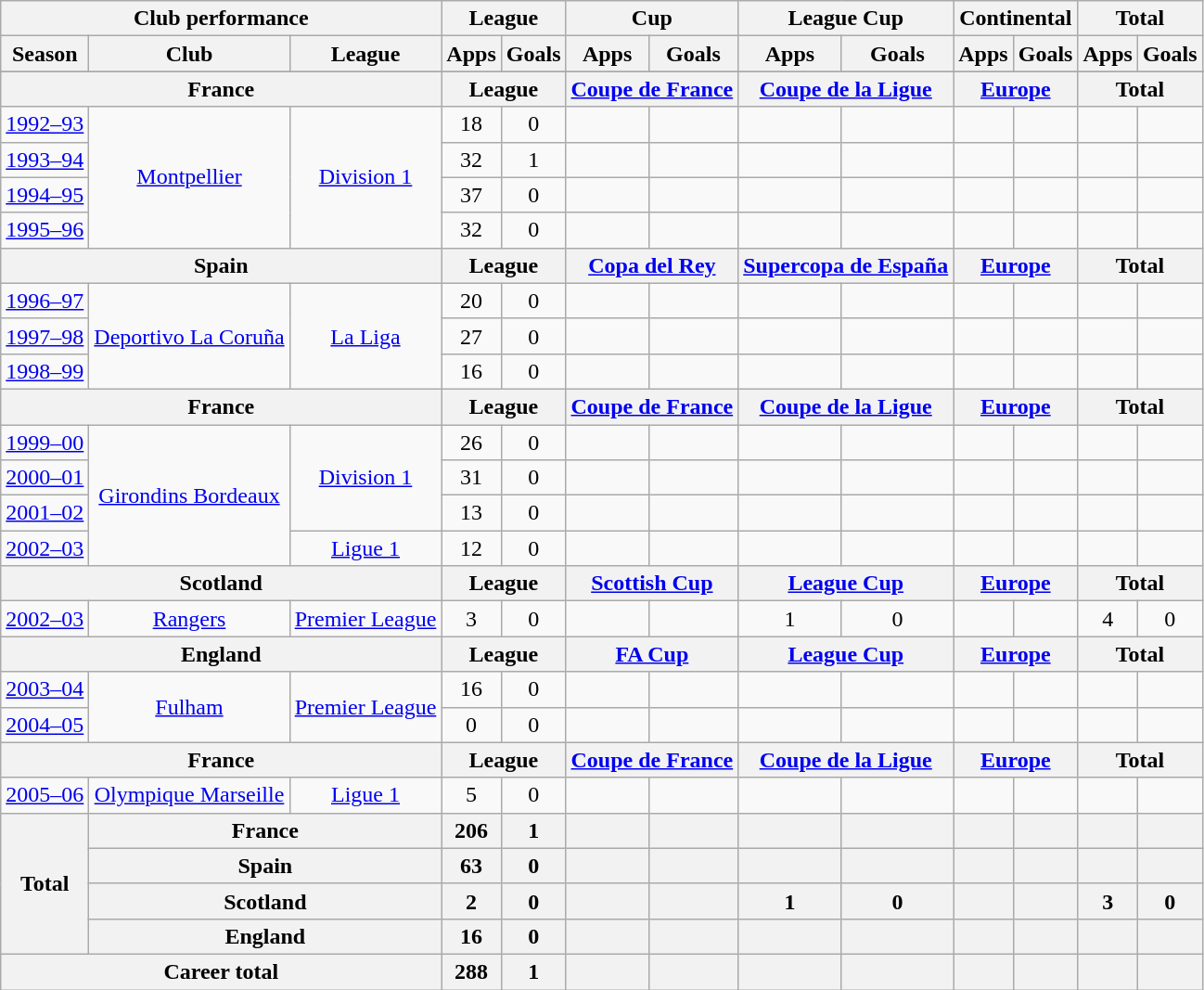<table class="wikitable" style="text-align:center">
<tr>
<th colspan=3>Club performance</th>
<th colspan=2>League</th>
<th colspan=2>Cup</th>
<th colspan=2>League Cup</th>
<th colspan=2>Continental</th>
<th colspan=2>Total</th>
</tr>
<tr>
<th>Season</th>
<th>Club</th>
<th>League</th>
<th>Apps</th>
<th>Goals</th>
<th>Apps</th>
<th>Goals</th>
<th>Apps</th>
<th>Goals</th>
<th>Apps</th>
<th>Goals</th>
<th>Apps</th>
<th>Goals</th>
</tr>
<tr>
</tr>
<tr>
<th colspan=3>France</th>
<th colspan=2>League</th>
<th colspan=2><a href='#'>Coupe de France</a></th>
<th colspan=2><a href='#'>Coupe de la Ligue</a></th>
<th colspan=2><a href='#'>Europe</a></th>
<th colspan=2>Total</th>
</tr>
<tr>
<td><a href='#'>1992–93</a></td>
<td rowspan="4"><a href='#'>Montpellier</a></td>
<td rowspan="4"><a href='#'>Division 1</a></td>
<td>18</td>
<td>0</td>
<td></td>
<td></td>
<td></td>
<td></td>
<td></td>
<td></td>
<td></td>
<td></td>
</tr>
<tr>
<td><a href='#'>1993–94</a></td>
<td>32</td>
<td>1</td>
<td></td>
<td></td>
<td></td>
<td></td>
<td></td>
<td></td>
<td></td>
<td></td>
</tr>
<tr>
<td><a href='#'>1994–95</a></td>
<td>37</td>
<td>0</td>
<td></td>
<td></td>
<td></td>
<td></td>
<td></td>
<td></td>
<td></td>
<td></td>
</tr>
<tr>
<td><a href='#'>1995–96</a></td>
<td>32</td>
<td>0</td>
<td></td>
<td></td>
<td></td>
<td></td>
<td></td>
<td></td>
<td></td>
<td></td>
</tr>
<tr>
<th colspan=3>Spain</th>
<th colspan=2>League</th>
<th colspan=2><a href='#'>Copa del Rey</a></th>
<th colspan=2><a href='#'>Supercopa de España</a></th>
<th colspan=2><a href='#'>Europe</a></th>
<th colspan=2>Total</th>
</tr>
<tr>
<td><a href='#'>1996–97</a></td>
<td rowspan="3"><a href='#'>Deportivo La Coruña</a></td>
<td rowspan="3"><a href='#'>La Liga</a></td>
<td>20</td>
<td>0</td>
<td></td>
<td></td>
<td></td>
<td></td>
<td></td>
<td></td>
<td></td>
<td></td>
</tr>
<tr>
<td><a href='#'>1997–98</a></td>
<td>27</td>
<td>0</td>
<td></td>
<td></td>
<td></td>
<td></td>
<td></td>
<td></td>
<td></td>
<td></td>
</tr>
<tr>
<td><a href='#'>1998–99</a></td>
<td>16</td>
<td>0</td>
<td></td>
<td></td>
<td></td>
<td></td>
<td></td>
<td></td>
<td></td>
<td></td>
</tr>
<tr>
<th colspan=3>France</th>
<th colspan=2>League</th>
<th colspan=2><a href='#'>Coupe de France</a></th>
<th colspan=2><a href='#'>Coupe de la Ligue</a></th>
<th colspan=2><a href='#'>Europe</a></th>
<th colspan=2>Total</th>
</tr>
<tr>
<td><a href='#'>1999–00</a></td>
<td rowspan="4"><a href='#'>Girondins Bordeaux</a></td>
<td rowspan="3"><a href='#'>Division 1</a></td>
<td>26</td>
<td>0</td>
<td></td>
<td></td>
<td></td>
<td></td>
<td></td>
<td></td>
<td></td>
<td></td>
</tr>
<tr>
<td><a href='#'>2000–01</a></td>
<td>31</td>
<td>0</td>
<td></td>
<td></td>
<td></td>
<td></td>
<td></td>
<td></td>
<td></td>
<td></td>
</tr>
<tr>
<td><a href='#'>2001–02</a></td>
<td>13</td>
<td>0</td>
<td></td>
<td></td>
<td></td>
<td></td>
<td></td>
<td></td>
<td></td>
<td></td>
</tr>
<tr>
<td><a href='#'>2002–03</a></td>
<td><a href='#'>Ligue 1</a></td>
<td>12</td>
<td>0</td>
<td></td>
<td></td>
<td></td>
<td></td>
<td></td>
<td></td>
<td></td>
<td></td>
</tr>
<tr>
<th colspan=3>Scotland</th>
<th colspan=2>League</th>
<th colspan=2><a href='#'>Scottish Cup</a></th>
<th colspan=2><a href='#'>League Cup</a></th>
<th colspan=2><a href='#'>Europe</a></th>
<th colspan=2>Total</th>
</tr>
<tr>
<td><a href='#'>2002–03</a></td>
<td><a href='#'>Rangers</a></td>
<td><a href='#'>Premier League</a></td>
<td>3</td>
<td>0</td>
<td></td>
<td></td>
<td>1</td>
<td>0</td>
<td></td>
<td></td>
<td>4</td>
<td>0</td>
</tr>
<tr>
<th colspan=3>England</th>
<th colspan=2>League</th>
<th colspan=2><a href='#'>FA Cup</a></th>
<th colspan=2><a href='#'>League Cup</a></th>
<th colspan=2><a href='#'>Europe</a></th>
<th colspan=2>Total</th>
</tr>
<tr>
<td><a href='#'>2003–04</a></td>
<td rowspan="2"><a href='#'>Fulham</a></td>
<td rowspan="2"><a href='#'>Premier League</a></td>
<td>16</td>
<td>0</td>
<td></td>
<td></td>
<td></td>
<td></td>
<td></td>
<td></td>
<td></td>
<td></td>
</tr>
<tr>
<td><a href='#'>2004–05</a></td>
<td>0</td>
<td>0</td>
<td></td>
<td></td>
<td></td>
<td></td>
<td></td>
<td></td>
<td></td>
<td></td>
</tr>
<tr>
<th colspan=3>France</th>
<th colspan=2>League</th>
<th colspan=2><a href='#'>Coupe de France</a></th>
<th colspan=2><a href='#'>Coupe de la Ligue</a></th>
<th colspan=2><a href='#'>Europe</a></th>
<th colspan=2>Total</th>
</tr>
<tr>
<td><a href='#'>2005–06</a></td>
<td><a href='#'>Olympique Marseille</a></td>
<td><a href='#'>Ligue 1</a></td>
<td>5</td>
<td>0</td>
<td></td>
<td></td>
<td></td>
<td></td>
<td></td>
<td></td>
<td></td>
<td></td>
</tr>
<tr>
<th rowspan=4>Total</th>
<th colspan=2>France</th>
<th>206</th>
<th>1</th>
<th></th>
<th></th>
<th></th>
<th></th>
<th></th>
<th></th>
<th></th>
<th></th>
</tr>
<tr>
<th colspan=2>Spain</th>
<th>63</th>
<th>0</th>
<th></th>
<th></th>
<th></th>
<th></th>
<th></th>
<th></th>
<th></th>
<th></th>
</tr>
<tr>
<th colspan=2>Scotland</th>
<th>2</th>
<th>0</th>
<th></th>
<th></th>
<th>1</th>
<th>0</th>
<th></th>
<th></th>
<th>3</th>
<th>0</th>
</tr>
<tr>
<th colspan=2>England</th>
<th>16</th>
<th>0</th>
<th></th>
<th></th>
<th></th>
<th></th>
<th></th>
<th></th>
<th></th>
<th></th>
</tr>
<tr>
<th colspan=3>Career total</th>
<th>288</th>
<th>1</th>
<th></th>
<th></th>
<th></th>
<th></th>
<th></th>
<th></th>
<th></th>
<th></th>
</tr>
</table>
